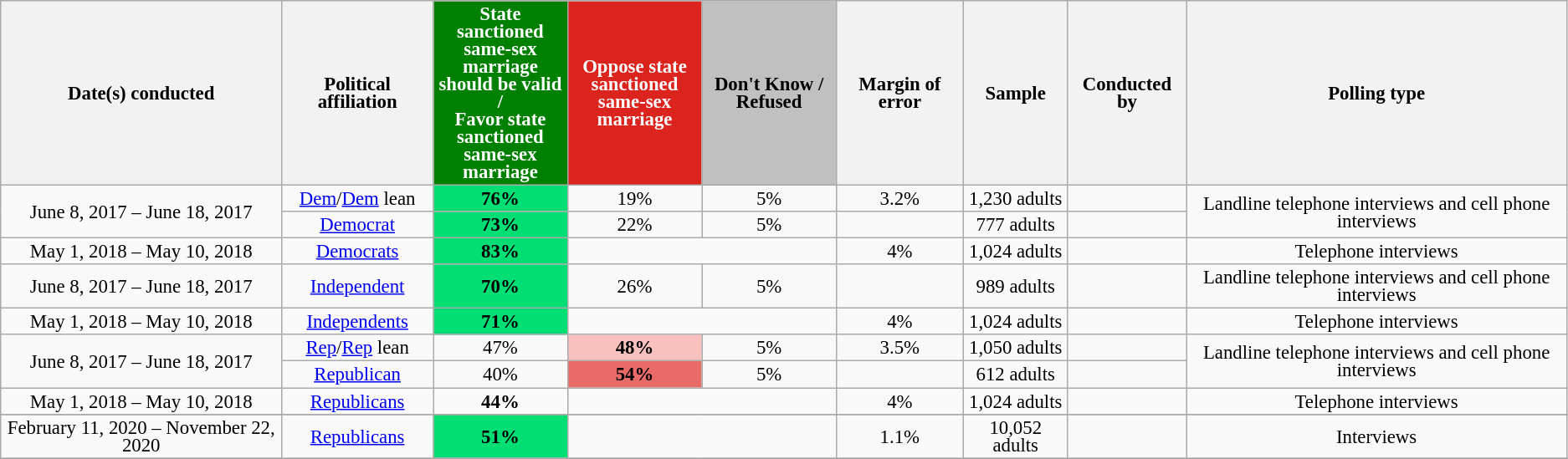<table class="wikitable sortable" style="text-align:center;font-size:95%;line-height:14px">
<tr>
<th>Date(s) conducted</th>
<th>Political affiliation</th>
<th data-sort- type="number" style="background:green; color:white; width:100px;">State sanctioned same-sex marriage should be valid<br>/<br>Favor state sanctioned same-sex marriage</th>
<th data-sort- type="number" style="background:#dc241f; color:white; width:100px;">Oppose state sanctioned same-sex marriage</th>
<th data-sort- type="number" style="background:silver; width:100px;">Don't Know / Refused</th>
<th data-sort-type="number">Margin of error</th>
<th data-sort-type="number">Sample</th>
<th>Conducted by</th>
<th>Polling type</th>
</tr>
<tr>
<td rowspan=2 colspan=1 align="center">June 8, 2017 – June 18, 2017</td>
<td><a href='#'>Dem</a>/<a href='#'>Dem</a> lean</td>
<td style="background: rgb(1, 223, 116);"><strong>76%</strong></td>
<td>19%</td>
<td>5%</td>
<td>3.2%</td>
<td>1,230 adults</td>
<td></td>
<td rowspan=2 colspan=1 align="center">Landline telephone interviews and cell phone interviews</td>
</tr>
<tr>
<td><a href='#'>Democrat</a></td>
<td style="background: rgb(1, 223, 116);"><strong>73%</strong></td>
<td>22%</td>
<td>5%</td>
<td></td>
<td>777 adults</td>
<td></td>
</tr>
<tr>
<td>May 1, 2018 – May 10, 2018</td>
<td><a href='#'>Democrats</a></td>
<td style="background: rgb(1, 223, 116);"><strong>83%</strong></td>
<td rowspan=1 colspan=2 align="center"></td>
<td>4%</td>
<td>1,024 adults</td>
<td></td>
<td>Telephone interviews</td>
</tr>
<tr>
<td>June 8, 2017 – June 18, 2017</td>
<td><a href='#'>Independent</a></td>
<td style="background: rgb(1, 223, 116);"><strong>70%</strong></td>
<td>26%</td>
<td>5%</td>
<td></td>
<td>989 adults</td>
<td></td>
<td>Landline telephone interviews and cell phone interviews</td>
</tr>
<tr>
<td>May 1, 2018 – May 10, 2018</td>
<td><a href='#'>Independents</a></td>
<td style="background: rgb(1, 223, 116);"><strong>71%</strong></td>
<td rowspan=1 colspan=2 align="center"></td>
<td>4%</td>
<td>1,024 adults</td>
<td></td>
<td>Telephone interviews</td>
</tr>
<tr>
<td rowspan=2 colspan=1 align="center">June 8, 2017 – June 18, 2017</td>
<td><a href='#'>Rep</a>/<a href='#'>Rep</a> lean</td>
<td>47%</td>
<td style="background: rgb(248, 193, 190);"><strong>48%</strong></td>
<td>5%</td>
<td>3.5%</td>
<td>1,050 adults</td>
<td></td>
<td rowspan=2 colspan=1 align="center">Landline telephone interviews and cell phone interviews</td>
</tr>
<tr>
<td><a href='#'>Republican</a></td>
<td>40%</td>
<td style="background: rgb(233, 107, 103);"><strong>54%</strong></td>
<td>5%</td>
<td></td>
<td>612 adults</td>
<td></td>
</tr>
<tr>
<td>May 1, 2018 – May 10, 2018</td>
<td><a href='#'>Republicans</a></td>
<td><strong>44%</strong></td>
<td rowspan=1 colspan=2 align="center"></td>
<td>4%</td>
<td>1,024 adults</td>
<td></td>
<td>Telephone interviews</td>
</tr>
<tr>
</tr>
<tr>
<td>February 11, 2020 – November 22, 2020</td>
<td><a href='#'>Republicans</a></td>
<td style="background: rgb(1, 223, 116);"><strong>51%</strong></td>
<td rowspan=1 colspan=2 align="center"></td>
<td>1.1%</td>
<td>10,052 adults</td>
<td></td>
<td>Interviews</td>
</tr>
<tr>
</tr>
</table>
